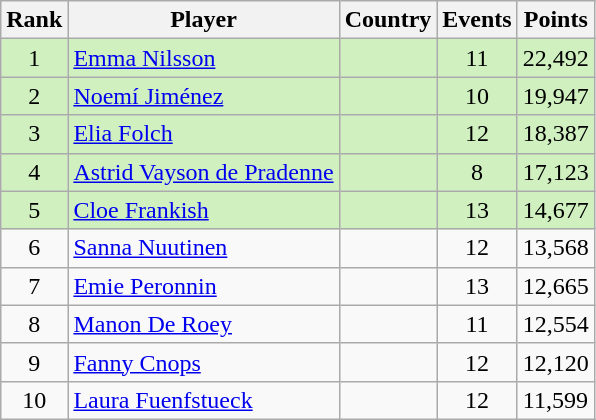<table class="wikitable">
<tr>
<th>Rank</th>
<th>Player</th>
<th>Country</th>
<th>Events</th>
<th>Points</th>
</tr>
<tr style="background:#D0F0C0;">
<td align=center>1</td>
<td><a href='#'>Emma Nilsson</a></td>
<td></td>
<td align=center>11</td>
<td>22,492</td>
</tr>
<tr style="background:#D0F0C0;">
<td align=center>2</td>
<td><a href='#'>Noemí Jiménez</a></td>
<td></td>
<td align=center>10</td>
<td>19,947</td>
</tr>
<tr style="background:#D0F0C0;">
<td align=center>3</td>
<td><a href='#'>Elia Folch</a></td>
<td></td>
<td align=center>12</td>
<td>18,387</td>
</tr>
<tr style="background:#D0F0C0;">
<td align=center>4</td>
<td><a href='#'>Astrid Vayson de Pradenne</a></td>
<td></td>
<td align=center>8</td>
<td>17,123</td>
</tr>
<tr style="background:#D0F0C0;">
<td align=center>5</td>
<td><a href='#'>Cloe Frankish</a></td>
<td></td>
<td align=center>13</td>
<td>14,677</td>
</tr>
<tr>
<td align=center>6</td>
<td><a href='#'>Sanna Nuutinen</a></td>
<td></td>
<td align=center>12</td>
<td>13,568</td>
</tr>
<tr>
<td align=center>7</td>
<td><a href='#'>Emie Peronnin</a></td>
<td></td>
<td align=center>13</td>
<td>12,665</td>
</tr>
<tr>
<td align=center>8</td>
<td><a href='#'>Manon De Roey</a></td>
<td></td>
<td align=center>11</td>
<td>12,554</td>
</tr>
<tr>
<td align=center>9</td>
<td><a href='#'>Fanny Cnops</a></td>
<td></td>
<td align=center>12</td>
<td>12,120</td>
</tr>
<tr>
<td align=center>10</td>
<td><a href='#'>Laura Fuenfstueck</a></td>
<td></td>
<td align=center>12</td>
<td>11,599</td>
</tr>
</table>
